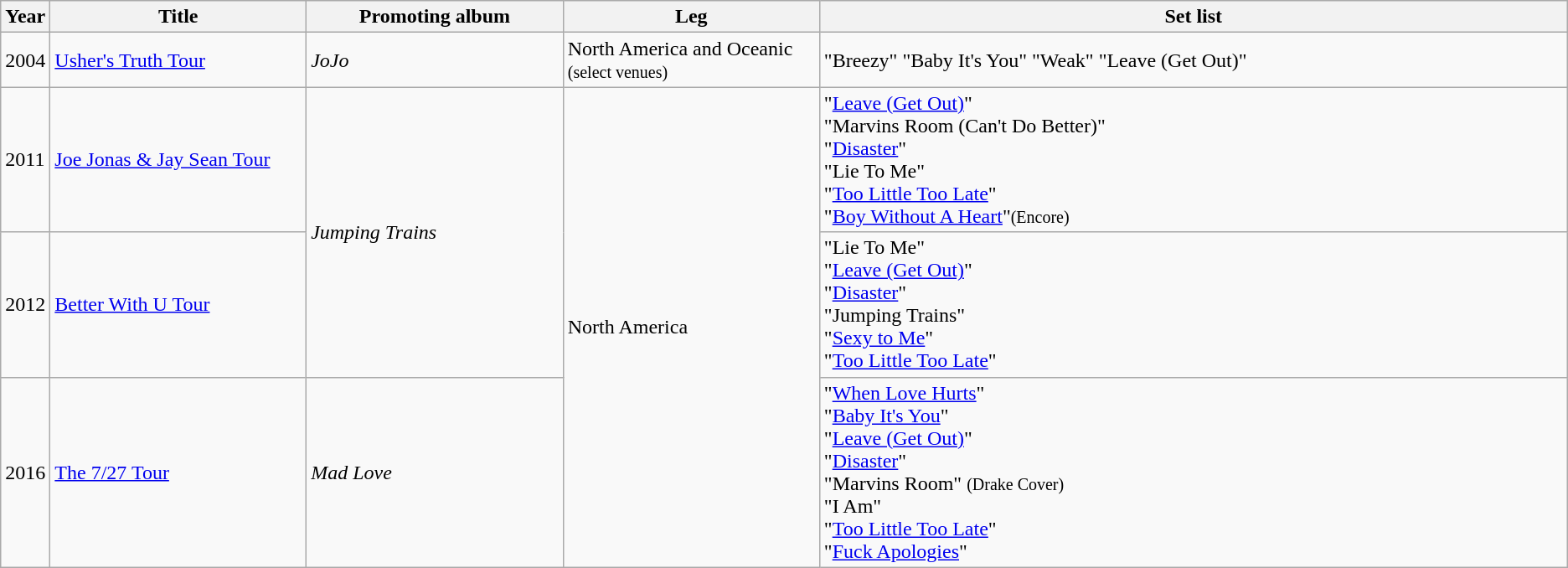<table class="wikitable">
<tr>
<th width="30">Year</th>
<th width="200">Title</th>
<th width="200">Promoting album</th>
<th width="200">Leg</th>
<th width="600">Set list</th>
</tr>
<tr>
<td>2004</td>
<td><a href='#'>Usher's Truth Tour</a></td>
<td><em>JoJo</em></td>
<td>North America and Oceanic <small>(select venues)</small></td>
<td>"Breezy" "Baby It's You" "Weak" "Leave (Get Out)"</td>
</tr>
<tr>
<td rowspan="1">2011</td>
<td><a href='#'>Joe Jonas & Jay Sean Tour</a></td>
<td rowspan="2"><em>Jumping Trains</em></td>
<td rowspan="3">North America</td>
<td>"<a href='#'>Leave (Get Out)</a>"<br>"Marvins Room (Can't Do Better)"<br>"<a href='#'>Disaster</a>"<br>"Lie To Me"<br>"<a href='#'>Too Little Too Late</a>"<br>"<a href='#'>Boy Without A Heart</a>"<small>(Encore)</small></td>
</tr>
<tr>
<td rowspan="1">2012</td>
<td><a href='#'>Better With U Tour</a></td>
<td>"Lie To Me"<br>"<a href='#'>Leave (Get Out)</a>"<br>"<a href='#'>Disaster</a>"<br>"Jumping Trains"<br>"<a href='#'>Sexy to Me</a>"<br>"<a href='#'>Too Little Too Late</a>"</td>
</tr>
<tr>
<td rowspan="1">2016</td>
<td><a href='#'>The 7/27 Tour</a></td>
<td><em>Mad Love</em></td>
<td>"<a href='#'>When Love Hurts</a>"<br>"<a href='#'>Baby It's You</a>"<br>"<a href='#'>Leave (Get Out)</a>"<br>"<a href='#'>Disaster</a>"<br>"Marvins Room" <small>(Drake Cover)</small><br>"I Am"<br>"<a href='#'>Too Little Too Late</a>"<br>"<a href='#'>Fuck Apologies</a>"</td>
</tr>
</table>
